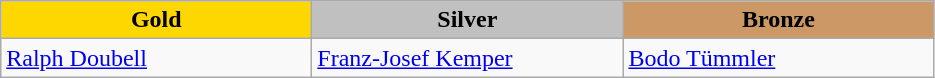<table class="wikitable" style="text-align:left">
<tr align="center">
<td width=200 bgcolor=gold><strong>Gold</strong></td>
<td width=200 bgcolor=silver><strong>Silver</strong></td>
<td width=200 bgcolor=CC9966><strong>Bronze</strong></td>
</tr>
<tr>
<td><a href='#'>Ralph Doubell</a><br><em></em></td>
<td><a href='#'>Franz-Josef Kemper</a><br><em></em></td>
<td><a href='#'>Bodo Tümmler</a><br><em></em></td>
</tr>
</table>
